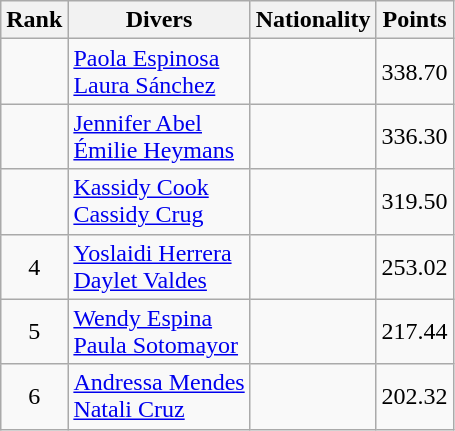<table class="wikitable" style="text-align:center">
<tr>
<th>Rank</th>
<th>Divers</th>
<th>Nationality</th>
<th>Points</th>
</tr>
<tr>
<td></td>
<td align=left><a href='#'>Paola Espinosa</a> <br> <a href='#'>Laura Sánchez</a></td>
<td align=left></td>
<td>338.70</td>
</tr>
<tr>
<td></td>
<td align=left><a href='#'>Jennifer Abel</a> <br> <a href='#'>Émilie Heymans</a></td>
<td align=left></td>
<td>336.30</td>
</tr>
<tr>
<td></td>
<td align=left><a href='#'>Kassidy Cook</a> <br> <a href='#'>Cassidy Crug</a></td>
<td align=left></td>
<td>319.50</td>
</tr>
<tr>
<td>4</td>
<td align=left><a href='#'>Yoslaidi Herrera</a> <br> <a href='#'>Daylet Valdes</a></td>
<td align=left></td>
<td>253.02</td>
</tr>
<tr>
<td>5</td>
<td align=left><a href='#'>Wendy Espina</a> <br> <a href='#'>Paula Sotomayor</a></td>
<td align=left></td>
<td>217.44</td>
</tr>
<tr>
<td>6</td>
<td align=left><a href='#'>Andressa Mendes</a> <br> <a href='#'>Natali Cruz</a></td>
<td align=left></td>
<td>202.32</td>
</tr>
</table>
